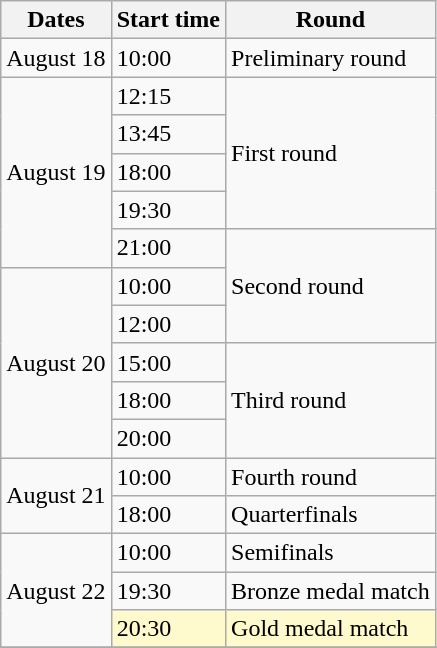<table class="wikitable">
<tr>
<th>Dates</th>
<th>Start time</th>
<th>Round</th>
</tr>
<tr>
<td>August 18</td>
<td>10:00</td>
<td>Preliminary round</td>
</tr>
<tr>
<td rowspan=5>August 19</td>
<td>12:15</td>
<td rowspan=4>First round</td>
</tr>
<tr>
<td>13:45</td>
</tr>
<tr>
<td>18:00</td>
</tr>
<tr>
<td>19:30</td>
</tr>
<tr>
<td>21:00</td>
<td rowspan=3>Second round</td>
</tr>
<tr>
<td rowspan=5>August 20</td>
<td>10:00</td>
</tr>
<tr>
<td>12:00</td>
</tr>
<tr>
<td>15:00</td>
<td rowspan=3>Third round</td>
</tr>
<tr>
<td>18:00</td>
</tr>
<tr>
<td>20:00</td>
</tr>
<tr>
<td rowspan=2>August 21</td>
<td>10:00</td>
<td>Fourth round</td>
</tr>
<tr>
<td>18:00</td>
<td>Quarterfinals</td>
</tr>
<tr>
<td rowspan=3>August 22</td>
<td>10:00</td>
<td>Semifinals</td>
</tr>
<tr>
<td>19:30</td>
<td>Bronze medal match</td>
</tr>
<tr style=background:lemonchiffon>
<td>20:30</td>
<td>Gold medal match</td>
</tr>
<tr>
</tr>
</table>
